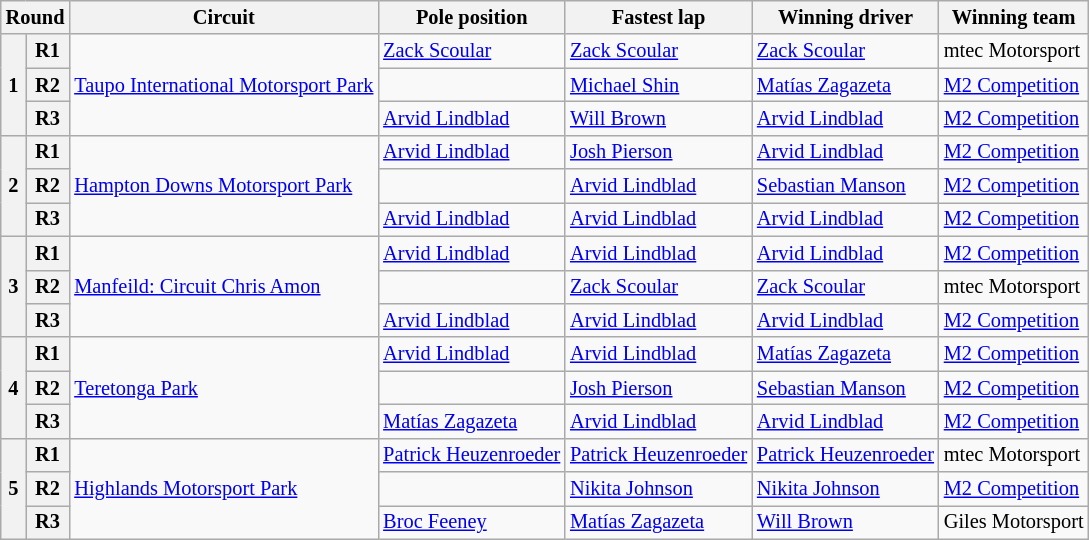<table class="wikitable" style="font-size: 85%">
<tr>
<th colspan="2">Round</th>
<th>Circuit</th>
<th>Pole position</th>
<th>Fastest lap</th>
<th>Winning driver</th>
<th>Winning team</th>
</tr>
<tr>
<th rowspan="3">1</th>
<th>R1</th>
<td rowspan="3" nowrap><a href='#'>Taupo International Motorsport Park</a></td>
<td> <a href='#'>Zack Scoular</a></td>
<td> <a href='#'>Zack Scoular</a></td>
<td> <a href='#'>Zack Scoular</a></td>
<td>mtec Motorsport</td>
</tr>
<tr>
<th>R2</th>
<td></td>
<td> <a href='#'>Michael Shin</a></td>
<td> <a href='#'>Matías Zagazeta</a></td>
<td nowrap><a href='#'>M2 Competition</a></td>
</tr>
<tr>
<th>R3</th>
<td> <a href='#'>Arvid Lindblad</a></td>
<td> <a href='#'>Will Brown</a></td>
<td> <a href='#'>Arvid Lindblad</a></td>
<td><a href='#'>M2 Competition</a></td>
</tr>
<tr>
<th rowspan="3">2</th>
<th>R1</th>
<td rowspan="3"><a href='#'>Hampton Downs Motorsport Park</a></td>
<td> <a href='#'>Arvid Lindblad</a></td>
<td> <a href='#'>Josh Pierson</a></td>
<td> <a href='#'>Arvid Lindblad</a></td>
<td><a href='#'>M2 Competition</a></td>
</tr>
<tr>
<th>R2</th>
<td></td>
<td> <a href='#'>Arvid Lindblad</a></td>
<td> <a href='#'>Sebastian Manson</a></td>
<td><a href='#'>M2 Competition</a></td>
</tr>
<tr>
<th>R3</th>
<td> <a href='#'>Arvid Lindblad</a></td>
<td> <a href='#'>Arvid Lindblad</a></td>
<td> <a href='#'>Arvid Lindblad</a></td>
<td><a href='#'>M2 Competition</a></td>
</tr>
<tr>
<th rowspan="3">3</th>
<th>R1</th>
<td rowspan="3"><a href='#'>Manfeild: Circuit Chris Amon</a></td>
<td> <a href='#'>Arvid Lindblad</a></td>
<td> <a href='#'>Arvid Lindblad</a></td>
<td> <a href='#'>Arvid Lindblad</a></td>
<td><a href='#'>M2 Competition</a></td>
</tr>
<tr>
<th>R2</th>
<td></td>
<td> <a href='#'>Zack Scoular</a></td>
<td> <a href='#'>Zack Scoular</a></td>
<td>mtec Motorsport</td>
</tr>
<tr>
<th>R3</th>
<td> <a href='#'>Arvid Lindblad</a></td>
<td> <a href='#'>Arvid Lindblad</a></td>
<td> <a href='#'>Arvid Lindblad</a></td>
<td><a href='#'>M2 Competition</a></td>
</tr>
<tr>
<th rowspan="3">4</th>
<th>R1</th>
<td rowspan="3"><a href='#'>Teretonga Park</a></td>
<td> <a href='#'>Arvid Lindblad</a></td>
<td> <a href='#'>Arvid Lindblad</a></td>
<td> <a href='#'>Matías Zagazeta</a></td>
<td><a href='#'>M2 Competition</a></td>
</tr>
<tr>
<th>R2</th>
<td></td>
<td> <a href='#'>Josh Pierson</a></td>
<td> <a href='#'>Sebastian Manson</a></td>
<td><a href='#'>M2 Competition</a></td>
</tr>
<tr>
<th>R3</th>
<td> <a href='#'>Matías Zagazeta</a></td>
<td> <a href='#'>Arvid Lindblad</a></td>
<td> <a href='#'>Arvid Lindblad</a></td>
<td><a href='#'>M2 Competition</a></td>
</tr>
<tr>
<th rowspan="3">5</th>
<th>R1</th>
<td rowspan="3"><a href='#'>Highlands Motorsport Park</a></td>
<td nowrap> <a href='#'>Patrick Heuzenroeder</a></td>
<td nowrap> <a href='#'>Patrick Heuzenroeder</a></td>
<td nowrap> <a href='#'>Patrick Heuzenroeder</a></td>
<td>mtec Motorsport</td>
</tr>
<tr>
<th>R2</th>
<td></td>
<td> <a href='#'>Nikita Johnson</a></td>
<td> <a href='#'>Nikita Johnson</a></td>
<td><a href='#'>M2 Competition</a></td>
</tr>
<tr>
<th>R3</th>
<td> <a href='#'>Broc Feeney</a></td>
<td> <a href='#'>Matías Zagazeta</a></td>
<td> <a href='#'>Will Brown</a></td>
<td>Giles Motorsport</td>
</tr>
</table>
